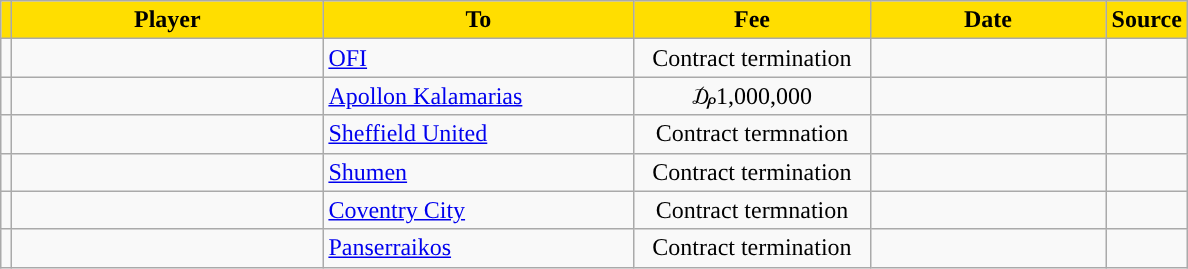<table class="wikitable sortable">
<tr>
<th style="background:#FFDE00"></th>
<th width=200 style="background:#FFDE00">Player</th>
<th width=200 style="background:#FFDE00">To</th>
<th width=150 style="background:#FFDE00">Fee</th>
<th width=150 style="background:#FFDE00">Date</th>
<th style="background:#FFDE00">Source</th>
</tr>
<tr>
<td align=center></td>
<td></td>
<td> <a href='#'>OFI</a></td>
<td align=center>Contract termination</td>
<td align=center></td>
<td align=center></td>
</tr>
<tr>
<td align=center></td>
<td></td>
<td> <a href='#'>Apollon Kalamarias</a></td>
<td align=center>₯1,000,000</td>
<td align=center></td>
<td align=center></td>
</tr>
<tr>
<td align=center></td>
<td></td>
<td> <a href='#'>Sheffield United</a></td>
<td align=center>Contract termnation</td>
<td align=center></td>
<td align=center></td>
</tr>
<tr>
<td align=center></td>
<td></td>
<td> <a href='#'>Shumen</a></td>
<td align=center>Contract termination</td>
<td align=center></td>
<td align=center></td>
</tr>
<tr>
<td align=center></td>
<td></td>
<td> <a href='#'>Coventry City</a></td>
<td align=center>Contract termnation</td>
<td align=center></td>
<td align=center></td>
</tr>
<tr>
<td align=center></td>
<td></td>
<td> <a href='#'>Panserraikos</a></td>
<td align=center>Contract termination</td>
<td align=center></td>
<td align=center></td>
</tr>
</table>
